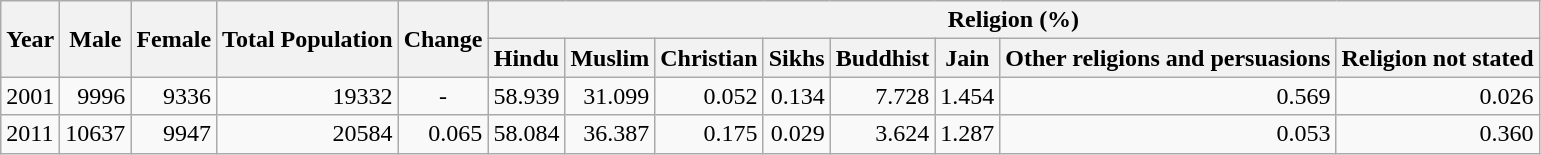<table class="wikitable">
<tr>
<th rowspan="2">Year</th>
<th rowspan="2">Male</th>
<th rowspan="2">Female</th>
<th rowspan="2">Total Population</th>
<th rowspan="2">Change</th>
<th colspan="8">Religion (%)</th>
</tr>
<tr>
<th>Hindu</th>
<th>Muslim</th>
<th>Christian</th>
<th>Sikhs</th>
<th>Buddhist</th>
<th>Jain</th>
<th>Other religions and persuasions</th>
<th>Religion not stated</th>
</tr>
<tr>
<td>2001</td>
<td style="text-align:right;">9996</td>
<td style="text-align:right;">9336</td>
<td style="text-align:right;">19332</td>
<td style="text-align:center;">-</td>
<td style="text-align:right;">58.939</td>
<td style="text-align:right;">31.099</td>
<td style="text-align:right;">0.052</td>
<td style="text-align:right;">0.134</td>
<td style="text-align:right;">7.728</td>
<td style="text-align:right;">1.454</td>
<td style="text-align:right;">0.569</td>
<td style="text-align:right;">0.026</td>
</tr>
<tr>
<td>2011</td>
<td style="text-align:right;">10637</td>
<td style="text-align:right;">9947</td>
<td style="text-align:right;">20584</td>
<td style="text-align:right;">0.065</td>
<td style="text-align:right;">58.084</td>
<td style="text-align:right;">36.387</td>
<td style="text-align:right;">0.175</td>
<td style="text-align:right;">0.029</td>
<td style="text-align:right;">3.624</td>
<td style="text-align:right;">1.287</td>
<td style="text-align:right;">0.053</td>
<td style="text-align:right;">0.360</td>
</tr>
</table>
